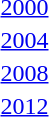<table>
<tr>
<td><a href='#'>2000</a></td>
<td></td>
<td></td>
<td></td>
</tr>
<tr>
<td><a href='#'>2004</a></td>
<td></td>
<td></td>
<td></td>
</tr>
<tr>
<td><a href='#'>2008</a></td>
<td></td>
<td></td>
<td></td>
</tr>
<tr>
<td><a href='#'>2012</a></td>
<td></td>
<td></td>
<td></td>
</tr>
</table>
